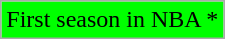<table class="wikitable">
<tr>
<td style="background-color:#00FF00;">First season in NBA *</td>
</tr>
</table>
